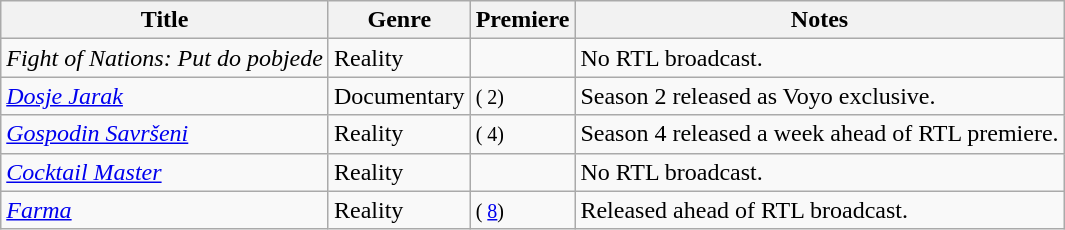<table class="wikitable plainrowheaders sortable">
<tr>
<th scope="col">Title</th>
<th scope="col">Genre</th>
<th scope="col">Premiere</th>
<th scope="col">Notes</th>
</tr>
<tr>
<td><em>Fight of Nations: Put do pobjede</em></td>
<td>Reality</td>
<td></td>
<td>No RTL broadcast.</td>
</tr>
<tr>
<td><em><a href='#'>Dosje Jarak</a></em></td>
<td>Documentary</td>
<td> <small>( 2)</small></td>
<td>Season 2 released as Voyo exclusive.</td>
</tr>
<tr>
<td><em><a href='#'>Gospodin Savršeni</a></em></td>
<td>Reality</td>
<td> <small>( 4)</small></td>
<td>Season 4 released a week ahead of RTL premiere.</td>
</tr>
<tr>
<td><em><a href='#'>Cocktail Master</a></em></td>
<td>Reality</td>
<td></td>
<td>No RTL broadcast.</td>
</tr>
<tr>
<td><em><a href='#'>Farma</a></em></td>
<td>Reality</td>
<td> <small>( <a href='#'>8</a>)</small></td>
<td>Released ahead of RTL broadcast.</td>
</tr>
</table>
